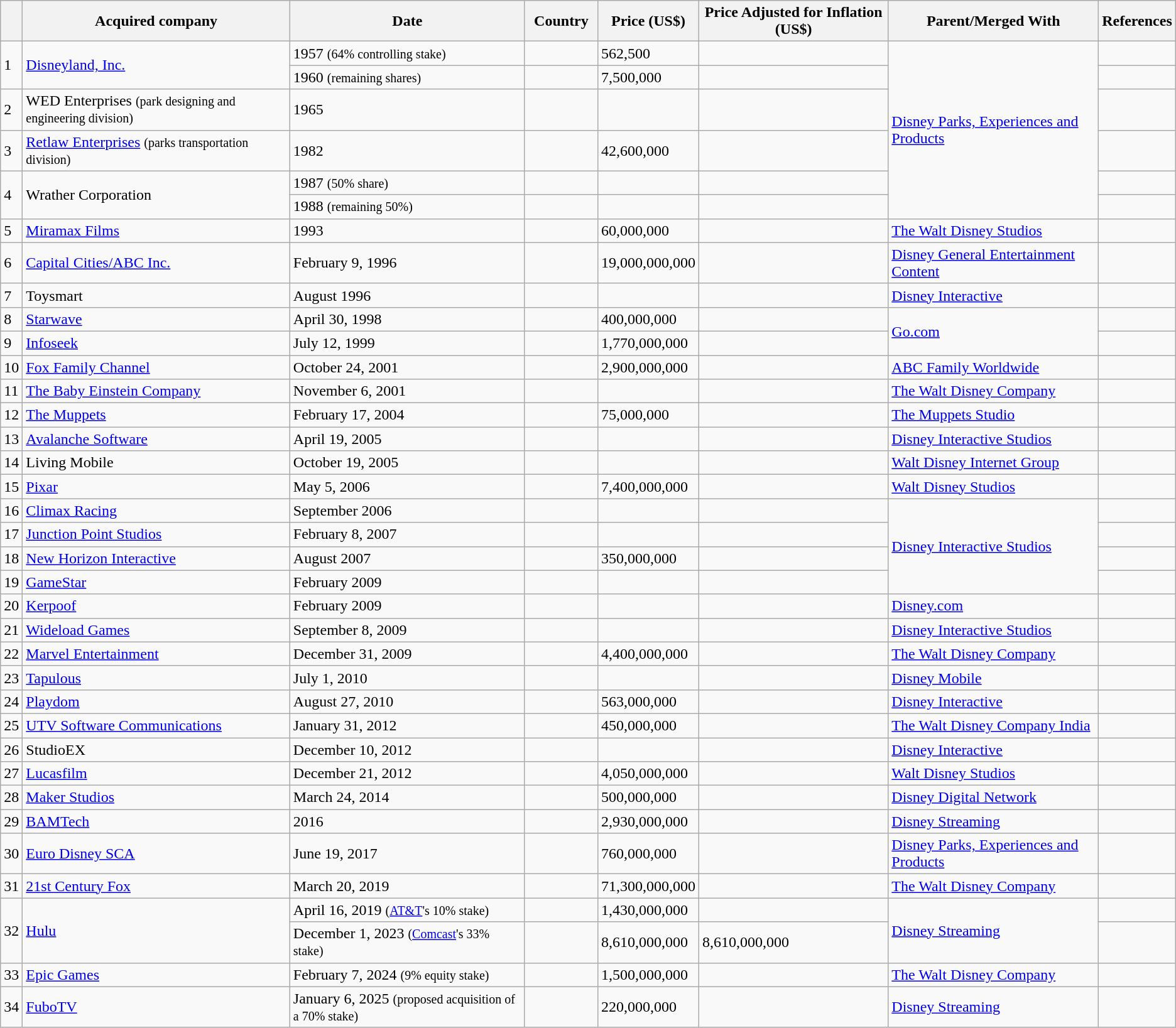<table class="wikitable sortable">
<tr>
<th></th>
<th>Acquired company</th>
<th>Date</th>
<th width="70">Country</th>
<th>Price (US$)</th>
<th>Price Adjusted for Inflation (US$)</th>
<th>Parent/Merged With</th>
<th width="30" class="unsortable">References</th>
</tr>
<tr>
<td rowspan="2">1</td>
<td rowspan="2"><a href='#'>Disneyland, Inc.</a></td>
<td>1957 <small>(64% controlling stake)</small></td>
<td></td>
<td>562,500</td>
<td></td>
<td rowspan=6><a href='#'>Disney Parks, Experiences and Products</a></td>
<td></td>
</tr>
<tr>
<td>1960 <small>(remaining shares)</small></td>
<td></td>
<td>7,500,000</td>
<td></td>
<td></td>
</tr>
<tr>
<td>2</td>
<td>WED Enterprises <small>(park designing and engineering division)</small></td>
<td>1965</td>
<td></td>
<td></td>
<td></td>
<td></td>
</tr>
<tr>
<td>3</td>
<td><a href='#'>Retlaw Enterprises</a> <small>(parks transportation division)</small></td>
<td>1982</td>
<td></td>
<td>42,600,000</td>
<td></td>
<td></td>
</tr>
<tr>
<td rowspan="2">4</td>
<td rowspan="2">Wrather Corporation</td>
<td>1987 <small>(50% share)</small></td>
<td></td>
<td></td>
<td></td>
<td></td>
</tr>
<tr>
<td>1988 <small>(remaining 50%)</small></td>
<td></td>
<td></td>
<td></td>
<td></td>
</tr>
<tr>
<td>5</td>
<td><a href='#'>Miramax Films</a></td>
<td>1993</td>
<td></td>
<td>60,000,000</td>
<td></td>
<td><a href='#'>The Walt Disney Studios</a></td>
</tr>
<tr>
<td>6</td>
<td><a href='#'>Capital Cities/ABC Inc.</a></td>
<td>February 9, 1996</td>
<td></td>
<td>19,000,000,000</td>
<td></td>
<td><a href='#'>Disney General Entertainment Content</a></td>
<td></td>
</tr>
<tr>
<td>7</td>
<td>Toysmart</td>
<td>August 1996</td>
<td></td>
<td></td>
<td></td>
<td><a href='#'>Disney Interactive</a></td>
<td></td>
</tr>
<tr>
<td>8</td>
<td><a href='#'>Starwave</a></td>
<td>April 30, 1998</td>
<td></td>
<td>400,000,000</td>
<td></td>
<td rowspan="2"><a href='#'>Go.com</a></td>
<td></td>
</tr>
<tr>
<td>9</td>
<td><a href='#'>Infoseek</a></td>
<td>July 12, 1999</td>
<td></td>
<td>1,770,000,000</td>
<td></td>
<td></td>
</tr>
<tr>
<td>10</td>
<td><a href='#'>Fox Family Channel</a></td>
<td>October 24, 2001</td>
<td></td>
<td>2,900,000,000</td>
<td></td>
<td><a href='#'>ABC Family Worldwide</a></td>
<td></td>
</tr>
<tr>
<td>11</td>
<td><a href='#'>The Baby Einstein Company</a></td>
<td>November 6, 2001</td>
<td></td>
<td></td>
<td></td>
<td><a href='#'>The Walt Disney Company</a></td>
</tr>
<tr>
<td>12</td>
<td><a href='#'>The Muppets</a></td>
<td>February 17, 2004</td>
<td></td>
<td>75,000,000</td>
<td></td>
<td><a href='#'>The Muppets Studio</a></td>
<td></td>
</tr>
<tr>
<td>13</td>
<td><a href='#'>Avalanche Software</a></td>
<td>April 19, 2005</td>
<td></td>
<td></td>
<td></td>
<td><a href='#'>Disney Interactive Studios</a></td>
<td></td>
</tr>
<tr>
<td>14</td>
<td>Living Mobile</td>
<td>October 19, 2005</td>
<td></td>
<td></td>
<td></td>
<td><a href='#'>Walt Disney Internet Group</a></td>
<td></td>
</tr>
<tr>
<td>15</td>
<td><a href='#'>Pixar</a></td>
<td>May 5, 2006</td>
<td></td>
<td>7,400,000,000</td>
<td></td>
<td><a href='#'>Walt Disney Studios</a></td>
<td></td>
</tr>
<tr>
<td>16</td>
<td><a href='#'>Climax Racing</a></td>
<td>September 2006</td>
<td></td>
<td></td>
<td></td>
<td rowspan=4><a href='#'>Disney Interactive Studios</a></td>
<td></td>
</tr>
<tr>
<td>17</td>
<td><a href='#'>Junction Point Studios</a></td>
<td>February 8, 2007</td>
<td></td>
<td></td>
<td></td>
<td></td>
</tr>
<tr>
<td>18</td>
<td><a href='#'>New Horizon Interactive</a></td>
<td>August 2007</td>
<td></td>
<td>350,000,000</td>
<td></td>
<td></td>
</tr>
<tr>
<td>19</td>
<td><a href='#'>GameStar</a></td>
<td>February 2009</td>
<td></td>
<td></td>
<td></td>
<td></td>
</tr>
<tr>
<td>20</td>
<td><a href='#'>Kerpoof</a></td>
<td>February 2009</td>
<td></td>
<td></td>
<td></td>
<td><a href='#'>Disney.com</a></td>
</tr>
<tr>
<td>21</td>
<td><a href='#'>Wideload Games</a></td>
<td>September 8, 2009</td>
<td></td>
<td></td>
<td></td>
<td><a href='#'>Disney Interactive Studios</a></td>
<td></td>
</tr>
<tr>
<td>22</td>
<td><a href='#'>Marvel Entertainment</a></td>
<td>December 31, 2009</td>
<td></td>
<td>4,400,000,000</td>
<td></td>
<td><a href='#'>The Walt Disney Company</a></td>
<td></td>
</tr>
<tr>
<td>23</td>
<td><a href='#'>Tapulous</a></td>
<td>July 1, 2010</td>
<td></td>
<td></td>
<td></td>
<td><a href='#'>Disney Mobile</a></td>
<td></td>
</tr>
<tr>
<td>24</td>
<td><a href='#'>Playdom</a></td>
<td>August 27, 2010</td>
<td></td>
<td>563,000,000</td>
<td></td>
<td><a href='#'>Disney Interactive</a></td>
<td></td>
</tr>
<tr>
<td>25</td>
<td><a href='#'>UTV Software Communications</a></td>
<td>January 31, 2012</td>
<td></td>
<td>450,000,000</td>
<td></td>
<td><a href='#'>The Walt Disney Company India</a></td>
<td></td>
</tr>
<tr>
<td>26</td>
<td>StudioEX</td>
<td>December 10, 2012</td>
<td></td>
<td></td>
<td></td>
<td><a href='#'>Disney Interactive</a></td>
<td></td>
</tr>
<tr>
<td>27</td>
<td><a href='#'>Lucasfilm</a></td>
<td>December 21, 2012</td>
<td></td>
<td>4,050,000,000</td>
<td></td>
<td><a href='#'>Walt Disney Studios</a></td>
<td></td>
</tr>
<tr>
<td>28</td>
<td><a href='#'>Maker Studios</a></td>
<td>March 24, 2014</td>
<td></td>
<td>500,000,000</td>
<td></td>
<td><a href='#'>Disney Digital Network</a></td>
<td></td>
</tr>
<tr>
<td>29</td>
<td><a href='#'>BAMTech</a></td>
<td>2016</td>
<td></td>
<td>2,930,000,000</td>
<td></td>
<td><a href='#'>Disney Streaming</a></td>
<td></td>
</tr>
<tr>
<td>30</td>
<td><a href='#'>Euro Disney SCA</a></td>
<td>June 19, 2017</td>
<td></td>
<td>760,000,000</td>
<td></td>
<td><a href='#'>Disney Parks, Experiences and Products</a></td>
<td></td>
</tr>
<tr>
<td>31</td>
<td><a href='#'>21st Century Fox</a></td>
<td>March 20, 2019</td>
<td></td>
<td>71,300,000,000</td>
<td></td>
<td><a href='#'>The Walt Disney Company</a></td>
<td></td>
</tr>
<tr>
<td rowspan="2">32</td>
<td rowspan="2"><a href='#'>Hulu</a></td>
<td>April 16, 2019 <small>(<a href='#'>AT&T</a>'s 10% stake)</small></td>
<td></td>
<td>1,430,000,000</td>
<td></td>
<td rowspan=2><a href='#'>Disney Streaming</a></td>
<td></td>
</tr>
<tr>
<td>December 1, 2023 <small>(<a href='#'>Comcast</a>'s 33% stake)</small></td>
<td></td>
<td>8,610,000,000</td>
<td>8,610,000,000</td>
<td></td>
</tr>
<tr>
<td>33</td>
<td><a href='#'>Epic Games</a></td>
<td>February 7, 2024 <small>(9% equity stake)</small></td>
<td></td>
<td>1,500,000,000</td>
<td></td>
<td><a href='#'>The Walt Disney Company</a></td>
<td></td>
</tr>
<tr>
<td>34</td>
<td><a href='#'>FuboTV</a></td>
<td>January 6, 2025 <small>(proposed acquisition of a 70% stake)</small></td>
<td></td>
<td>220,000,000</td>
<td></td>
<td><a href='#'>Disney Streaming</a></td>
<td></td>
</tr>
</table>
